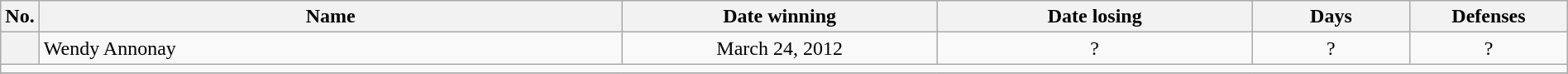<table class="wikitable" width=100%>
<tr>
<th style="width:1%;">No.</th>
<th style="width:37%;">Name</th>
<th style="width:20%;">Date winning</th>
<th style="width:20%;">Date losing</th>
<th data-sort-type="number" style="width:10%;">Days</th>
<th data-sort-type="number" style="width:10%;">Defenses</th>
</tr>
<tr align=center>
<th></th>
<td align=left> Wendy Annonay</td>
<td>March 24, 2012</td>
<td>?</td>
<td>?</td>
<td>?</td>
</tr>
<tr>
<td colspan="6"></td>
</tr>
<tr>
</tr>
</table>
